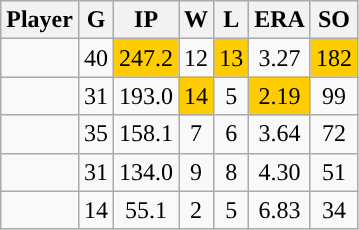<table class="wikitable sortable">
<tr>
<th>Player</th>
<th>G</th>
<th>IP</th>
<th>W</th>
<th>L</th>
<th>ERA</th>
<th>SO</th>
</tr>
<tr align="center">
<td></td>
<td>40</td>
<td bgcolor="#FFCC00">247.2</td>
<td>12</td>
<td bgcolor="#FFCC00">13</td>
<td>3.27</td>
<td bgcolor="#FFCC00">182</td>
</tr>
<tr align="center">
<td></td>
<td>31</td>
<td>193.0</td>
<td bgcolor="#FFCC00">14</td>
<td>5</td>
<td bgcolor="#FFCC00">2.19</td>
<td>99</td>
</tr>
<tr align=center>
<td></td>
<td>35</td>
<td>158.1</td>
<td>7</td>
<td>6</td>
<td>3.64</td>
<td>72</td>
</tr>
<tr align="center">
<td></td>
<td>31</td>
<td>134.0</td>
<td>9</td>
<td>8</td>
<td>4.30</td>
<td>51</td>
</tr>
<tr align="center">
<td></td>
<td>14</td>
<td>55.1</td>
<td>2</td>
<td>5</td>
<td>6.83</td>
<td>34</td>
</tr>
</table>
